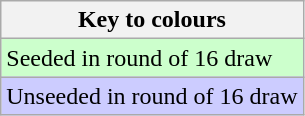<table class="wikitable">
<tr>
<th>Key to colours</th>
</tr>
<tr bgcolor="#ccffcc">
<td>Seeded in round of 16 draw</td>
</tr>
<tr bgcolor="#ccccff">
<td>Unseeded in round of 16 draw</td>
</tr>
</table>
